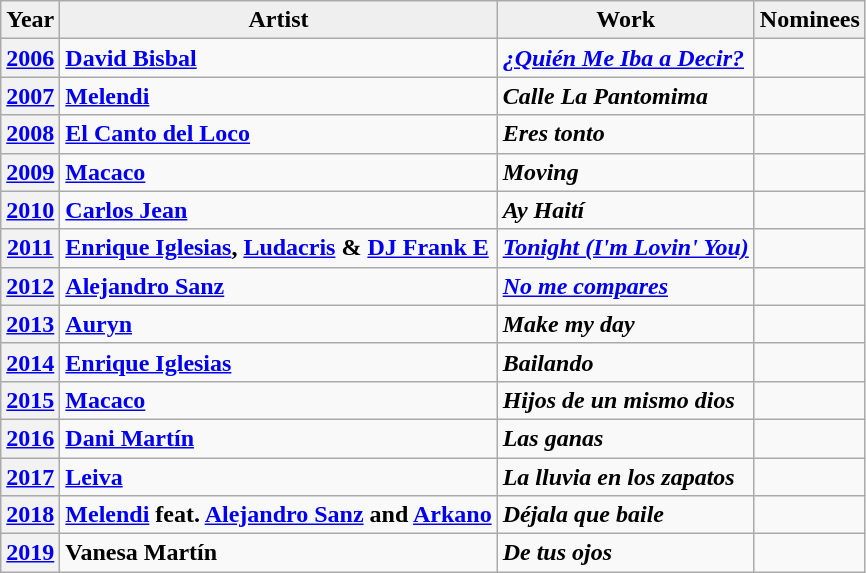<table class="wikitable sortable">
<tr>
<th style="background:#efefef">Year</th>
<th style="background:#efefef">Artist</th>
<th style="background:#efefef">Work</th>
<th style="background:#efefef" class="unsortable">Nominees</th>
</tr>
<tr>
<th scope="row"><a href='#'>2006</a></th>
<td><strong><a href='#'>David Bisbal</a></strong></td>
<td><strong><em><a href='#'>¿Quién Me Iba a Decir?</a></em></strong></td>
<td></td>
</tr>
<tr>
<th scope="row"><a href='#'>2007</a></th>
<td><strong><a href='#'>Melendi</a></strong></td>
<td><strong><em>Calle La Pantomima</em></strong></td>
<td></td>
</tr>
<tr>
<th scope="row"><a href='#'>2008</a></th>
<td><strong><a href='#'>El Canto del Loco</a></strong></td>
<td><strong><em>Eres tonto</em></strong></td>
<td></td>
</tr>
<tr>
<th scope="row"><a href='#'>2009</a></th>
<td><strong><a href='#'>Macaco</a></strong></td>
<td><strong><em>Moving</em></strong></td>
<td></td>
</tr>
<tr>
<th scope="row"><a href='#'>2010</a></th>
<td><strong><a href='#'>Carlos Jean</a></strong></td>
<td><strong><em>Ay Haití</em></strong></td>
<td></td>
</tr>
<tr>
<th scope="row"><a href='#'>2011</a></th>
<td><strong><a href='#'>Enrique Iglesias</a>, <a href='#'>Ludacris</a> & <a href='#'>DJ Frank E</a></strong></td>
<td><strong><em><a href='#'>Tonight (I'm Lovin' You)</a></em></strong></td>
<td></td>
</tr>
<tr>
<th scope="row"><a href='#'>2012</a></th>
<td><strong><a href='#'>Alejandro Sanz</a></strong></td>
<td><strong><em><a href='#'>No me compares</a></em></strong></td>
<td></td>
</tr>
<tr>
<th scope="row"><a href='#'>2013</a></th>
<td><strong><a href='#'>Auryn</a></strong></td>
<td><strong><em>Make my day</em></strong></td>
<td></td>
</tr>
<tr>
<th scope="row"><a href='#'>2014</a></th>
<td><strong><a href='#'>Enrique Iglesias</a></strong></td>
<td><strong><em>Bailando</em></strong></td>
<td></td>
</tr>
<tr>
<th scope="row"><a href='#'>2015</a></th>
<td><strong><a href='#'>Macaco</a></strong></td>
<td><strong><em>Hijos de un mismo dios</em></strong></td>
<td></td>
</tr>
<tr>
<th scope="row"><a href='#'>2016</a></th>
<td><strong><a href='#'>Dani Martín</a></strong></td>
<td><strong><em>Las ganas</em></strong></td>
<td></td>
</tr>
<tr>
<th scope="row"><a href='#'>2017</a></th>
<td><strong><a href='#'>Leiva</a></strong></td>
<td><strong><em>La lluvia en los zapatos</em></strong></td>
<td></td>
</tr>
<tr>
<th scope="row"><a href='#'>2018</a></th>
<td><strong><a href='#'>Melendi</a> feat. <a href='#'>Alejandro Sanz</a> and <a href='#'>Arkano</a></strong></td>
<td><strong><em>Déjala que baile</em></strong></td>
<td></td>
</tr>
<tr>
<th scope="row"><a href='#'>2019</a></th>
<td><strong>Vanesa Martín</strong></td>
<td><strong><em>De tus ojos</em></strong></td>
<td></td>
</tr>
</table>
